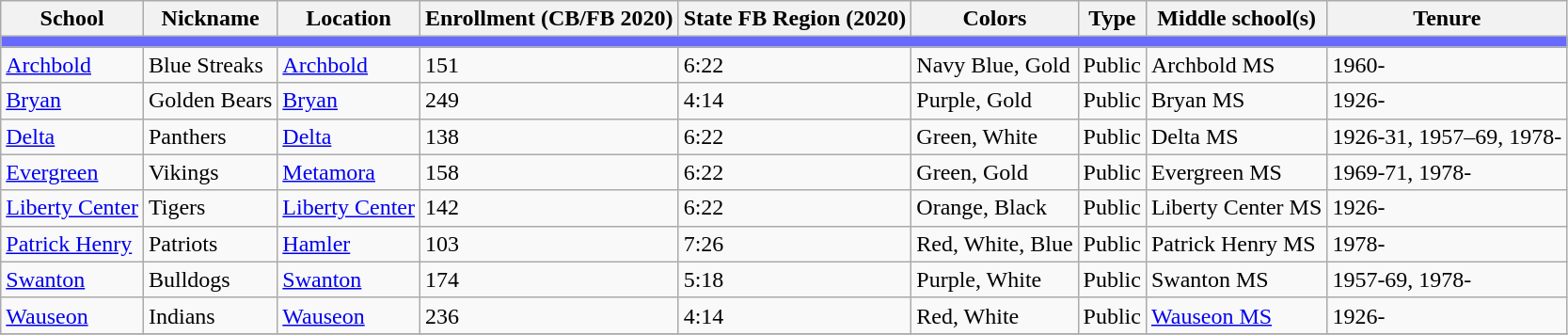<table class="wikitable sortable">
<tr>
<th>School</th>
<th>Nickname</th>
<th>Location</th>
<th>Enrollment (CB/FB 2020)</th>
<th>State FB Region (2020)</th>
<th>Colors</th>
<th>Type</th>
<th>Middle school(s)</th>
<th>Tenure</th>
</tr>
<tr>
<th colspan="9" style="background:#676AFE;"></th>
</tr>
<tr>
<td><a href='#'>Archbold</a></td>
<td>Blue Streaks</td>
<td><a href='#'>Archbold</a></td>
<td>151</td>
<td>6:22</td>
<td>Navy Blue, Gold <br> </td>
<td>Public</td>
<td>Archbold MS</td>
<td>1960-</td>
</tr>
<tr>
<td><a href='#'>Bryan</a></td>
<td>Golden Bears</td>
<td><a href='#'>Bryan</a></td>
<td>249</td>
<td>4:14</td>
<td>Purple, Gold<br> </td>
<td>Public</td>
<td>Bryan MS</td>
<td>1926-</td>
</tr>
<tr>
<td><a href='#'>Delta</a></td>
<td>Panthers</td>
<td><a href='#'>Delta</a></td>
<td>138</td>
<td>6:22</td>
<td>Green, White <br>  </td>
<td>Public</td>
<td>Delta MS</td>
<td>1926-31, 1957–69, 1978-</td>
</tr>
<tr>
<td><a href='#'>Evergreen</a></td>
<td>Vikings</td>
<td><a href='#'>Metamora</a></td>
<td>158</td>
<td>6:22</td>
<td>Green, Gold<br> </td>
<td>Public</td>
<td>Evergreen MS</td>
<td>1969-71, 1978-</td>
</tr>
<tr>
<td><a href='#'>Liberty Center</a></td>
<td>Tigers</td>
<td><a href='#'>Liberty Center</a></td>
<td>142</td>
<td>6:22</td>
<td>Orange, Black <br>  </td>
<td>Public</td>
<td>Liberty Center MS</td>
<td>1926-</td>
</tr>
<tr>
<td><a href='#'>Patrick Henry</a></td>
<td>Patriots</td>
<td><a href='#'>Hamler</a></td>
<td>103</td>
<td>7:26</td>
<td>Red, White, Blue <br>   </td>
<td>Public</td>
<td>Patrick Henry MS</td>
<td>1978-</td>
</tr>
<tr>
<td><a href='#'>Swanton</a></td>
<td>Bulldogs</td>
<td><a href='#'>Swanton</a></td>
<td>174</td>
<td>5:18</td>
<td>Purple, White <br>  </td>
<td>Public</td>
<td>Swanton MS</td>
<td>1957-69, 1978-</td>
</tr>
<tr>
<td><a href='#'>Wauseon</a></td>
<td>Indians</td>
<td><a href='#'>Wauseon</a></td>
<td>236</td>
<td>4:14</td>
<td>Red, White <br>  </td>
<td>Public</td>
<td><a href='#'>Wauseon MS</a></td>
<td>1926-</td>
</tr>
<tr>
</tr>
</table>
